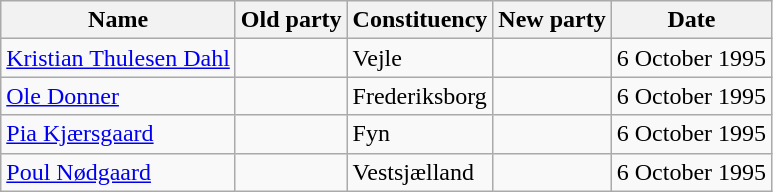<table class="wikitable sortable">
<tr>
<th>Name</th>
<th>Old party</th>
<th>Constituency</th>
<th>New party</th>
<th>Date</th>
</tr>
<tr>
<td><a href='#'>Kristian Thulesen Dahl</a></td>
<td data-sort-value="Z" style="text-align: left;"></td>
<td>Vejle</td>
<td data-sort-value="O" style="text-align: left;"></td>
<td>6 October 1995</td>
</tr>
<tr>
<td><a href='#'>Ole Donner</a></td>
<td data-sort-value="Z" style="text-align: left;"></td>
<td>Frederiksborg</td>
<td data-sort-value="O" style="text-align: left;"></td>
<td>6 October 1995</td>
</tr>
<tr>
<td><a href='#'>Pia Kjærsgaard</a></td>
<td data-sort-value="Z" style="text-align: left;"></td>
<td>Fyn</td>
<td data-sort-value="O" style="text-align: left;"></td>
<td>6 October 1995</td>
</tr>
<tr>
<td><a href='#'>Poul Nødgaard</a></td>
<td data-sort-value="Z" style="text-align: left;"></td>
<td>Vestsjælland</td>
<td data-sort-value="O" style="text-align: left;"></td>
<td>6 October 1995</td>
</tr>
</table>
